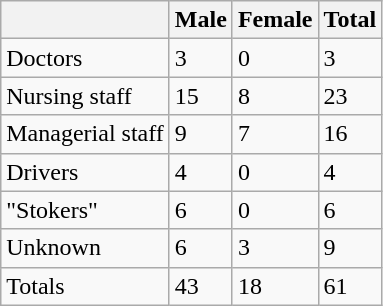<table class="wikitable">
<tr>
<th></th>
<th>Male</th>
<th>Female</th>
<th>Total</th>
</tr>
<tr>
<td>Doctors</td>
<td>3</td>
<td>0</td>
<td>3</td>
</tr>
<tr>
<td>Nursing staff</td>
<td>15</td>
<td>8</td>
<td>23</td>
</tr>
<tr>
<td>Managerial staff</td>
<td>9</td>
<td>7</td>
<td>16</td>
</tr>
<tr>
<td>Drivers</td>
<td>4</td>
<td>0</td>
<td>4</td>
</tr>
<tr>
<td>"Stokers"</td>
<td>6</td>
<td>0</td>
<td>6</td>
</tr>
<tr>
<td>Unknown</td>
<td>6</td>
<td>3</td>
<td>9</td>
</tr>
<tr>
<td>Totals</td>
<td>43</td>
<td>18</td>
<td>61</td>
</tr>
</table>
